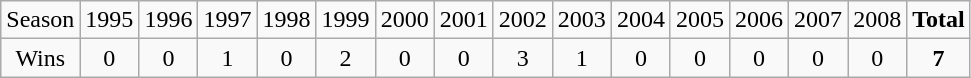<table class="wikitable">
<tr>
<td>Season</td>
<td>1995</td>
<td>1996</td>
<td>1997</td>
<td>1998</td>
<td>1999</td>
<td>2000</td>
<td>2001</td>
<td>2002</td>
<td>2003</td>
<td>2004</td>
<td>2005</td>
<td>2006</td>
<td>2007</td>
<td>2008</td>
<td><strong>Total</strong></td>
</tr>
<tr align=center>
<td>Wins</td>
<td>0</td>
<td>0</td>
<td>1</td>
<td>0</td>
<td>2</td>
<td>0</td>
<td>0</td>
<td>3</td>
<td>1</td>
<td>0</td>
<td>0</td>
<td>0</td>
<td>0</td>
<td>0</td>
<td><strong>7</strong></td>
</tr>
</table>
